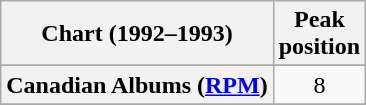<table class="wikitable sortable plainrowheaders">
<tr>
<th scope="col">Chart (1992–1993)</th>
<th scope="col">Peak<br>position</th>
</tr>
<tr>
</tr>
<tr>
<th scope="row">Canadian Albums (<a href='#'>RPM</a>)</th>
<td style="text-align:center;">8</td>
</tr>
<tr>
</tr>
<tr>
</tr>
<tr>
</tr>
<tr>
</tr>
<tr>
</tr>
<tr>
</tr>
<tr>
</tr>
</table>
